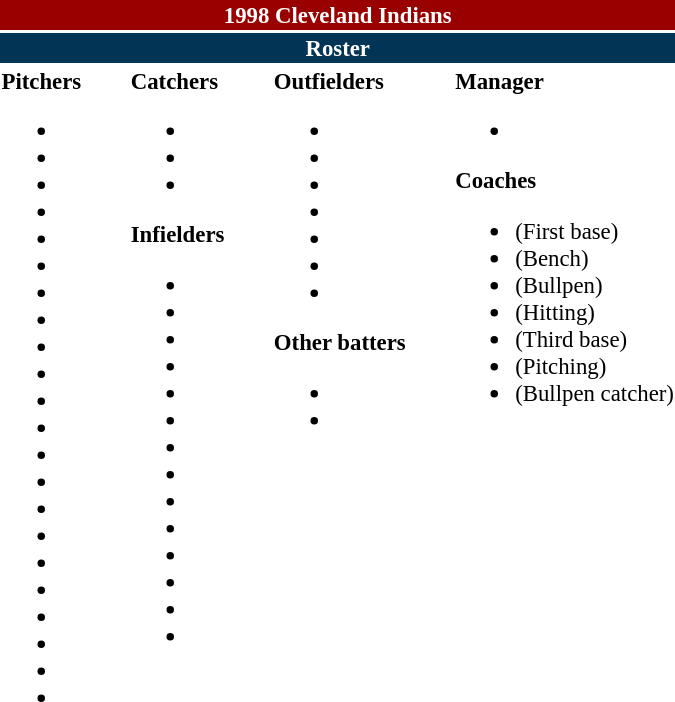<table class="toccolours" style="font-size: 95%;">
<tr>
<th colspan="10" style="background-color: #990000; color: white; text-align: center;">1998 Cleveland Indians</th>
</tr>
<tr>
<td colspan="10" style="background-color: #023456; color: #FFFFFF; text-align: center;"><strong>Roster</strong></td>
</tr>
<tr>
<td valign="top"><strong>Pitchers</strong><br><ul><li></li><li></li><li></li><li></li><li></li><li></li><li></li><li></li><li></li><li></li><li></li><li></li><li></li><li></li><li></li><li></li><li></li><li></li><li></li><li></li><li></li><li></li></ul></td>
<td width="25px"></td>
<td valign="top"><strong>Catchers</strong><br><ul><li></li><li></li><li></li></ul><strong>Infielders</strong><ul><li></li><li></li><li></li><li></li><li></li><li></li><li></li><li></li><li></li><li></li><li></li><li></li><li></li><li></li></ul></td>
<td width="25px"></td>
<td valign="top"><strong>Outfielders</strong><br><ul><li></li><li></li><li></li><li></li><li></li><li></li><li></li></ul><strong>Other batters</strong><ul><li></li><li></li></ul></td>
<td width="25px"></td>
<td valign="top"><strong>Manager</strong><br><ul><li></li></ul><strong>Coaches</strong><ul><li> (First base)</li><li> (Bench)</li><li> (Bullpen)</li><li> (Hitting)</li><li> (Third base)</li><li> (Pitching)</li><li> (Bullpen catcher)</li></ul></td>
</tr>
</table>
